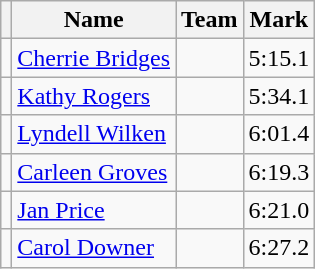<table class=wikitable>
<tr>
<th></th>
<th>Name</th>
<th>Team</th>
<th>Mark</th>
</tr>
<tr>
<td></td>
<td><a href='#'>Cherrie Bridges</a></td>
<td></td>
<td>5:15.1</td>
</tr>
<tr>
<td></td>
<td><a href='#'>Kathy Rogers</a></td>
<td></td>
<td>5:34.1</td>
</tr>
<tr>
<td></td>
<td><a href='#'>Lyndell Wilken</a></td>
<td></td>
<td>6:01.4</td>
</tr>
<tr>
<td></td>
<td><a href='#'>Carleen Groves</a></td>
<td></td>
<td>6:19.3</td>
</tr>
<tr>
<td></td>
<td><a href='#'>Jan Price</a></td>
<td></td>
<td>6:21.0</td>
</tr>
<tr>
<td></td>
<td><a href='#'>Carol Downer</a></td>
<td></td>
<td>6:27.2</td>
</tr>
</table>
